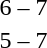<table style="text-align:center">
<tr>
<th width=200></th>
<th width=100></th>
<th width=200></th>
</tr>
<tr>
<td align=right></td>
<td>6 – 7</td>
<td align=left><strong></strong></td>
</tr>
<tr>
<td align=right></td>
<td>5 – 7</td>
<td align=left><strong></strong></td>
</tr>
</table>
